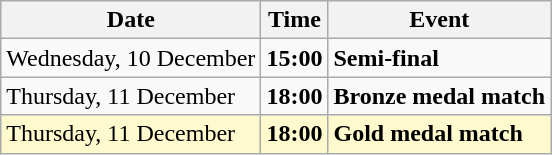<table class = "wikitable">
<tr>
<th>Date</th>
<th>Time</th>
<th>Event</th>
</tr>
<tr>
<td>Wednesday, 10 December</td>
<td><strong>15:00</strong></td>
<td><strong>Semi-final</strong></td>
</tr>
<tr>
<td>Thursday, 11 December</td>
<td><strong>18:00</strong></td>
<td><strong>Bronze medal match</strong></td>
</tr>
<tr style="background-color:lemonchiffon;">
<td>Thursday, 11 December</td>
<td><strong>18:00</strong></td>
<td><strong>Gold medal match</strong></td>
</tr>
</table>
